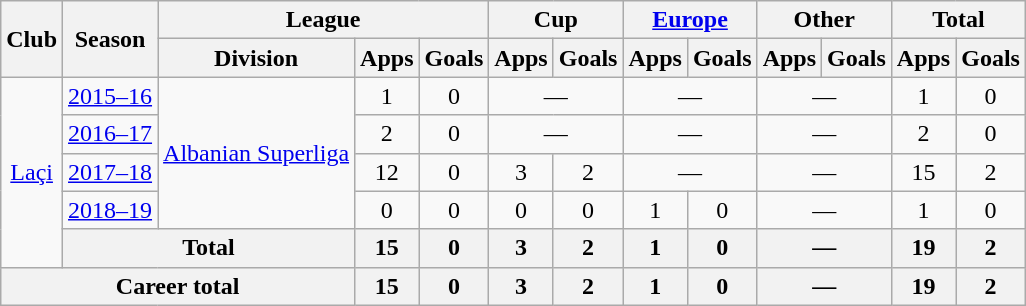<table class="wikitable" style="text-align:center">
<tr>
<th rowspan="2">Club</th>
<th rowspan="2">Season</th>
<th colspan="3">League</th>
<th colspan="2">Cup</th>
<th colspan="2"><a href='#'>Europe</a></th>
<th colspan="2">Other</th>
<th colspan="2">Total</th>
</tr>
<tr>
<th>Division</th>
<th>Apps</th>
<th>Goals</th>
<th>Apps</th>
<th>Goals</th>
<th>Apps</th>
<th>Goals</th>
<th>Apps</th>
<th>Goals</th>
<th>Apps</th>
<th>Goals</th>
</tr>
<tr>
<td rowspan="5" valign="center"><a href='#'>Laçi</a></td>
<td><a href='#'>2015–16</a></td>
<td rowspan="4"><a href='#'>Albanian Superliga</a></td>
<td>1</td>
<td>0</td>
<td colspan="2">—</td>
<td colspan="2">—</td>
<td colspan="2">—</td>
<td>1</td>
<td>0</td>
</tr>
<tr>
<td><a href='#'>2016–17</a></td>
<td>2</td>
<td>0</td>
<td colspan="2">—</td>
<td colspan="2">—</td>
<td colspan="2">—</td>
<td>2</td>
<td>0</td>
</tr>
<tr>
<td><a href='#'>2017–18</a></td>
<td>12</td>
<td>0</td>
<td>3</td>
<td>2</td>
<td colspan="2">—</td>
<td colspan="2">—</td>
<td>15</td>
<td>2</td>
</tr>
<tr>
<td><a href='#'>2018–19</a></td>
<td>0</td>
<td>0</td>
<td>0</td>
<td>0</td>
<td>1</td>
<td>0</td>
<td colspan="2">—</td>
<td>1</td>
<td>0</td>
</tr>
<tr>
<th colspan="2" valign="center">Total</th>
<th>15</th>
<th>0</th>
<th>3</th>
<th>2</th>
<th>1</th>
<th>0</th>
<th colspan="2">—</th>
<th>19</th>
<th>2</th>
</tr>
<tr>
<th colspan="3">Career total</th>
<th>15</th>
<th>0</th>
<th>3</th>
<th>2</th>
<th>1</th>
<th>0</th>
<th colspan="2">—</th>
<th>19</th>
<th>2</th>
</tr>
</table>
